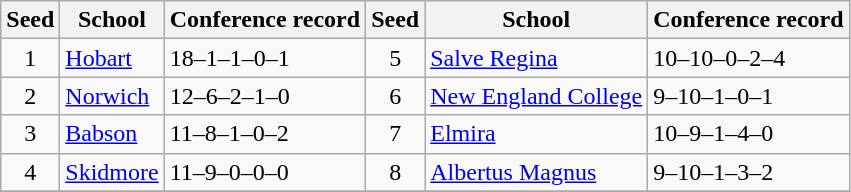<table class="wikitable">
<tr>
<th>Seed</th>
<th>School</th>
<th>Conference record</th>
<th>Seed</th>
<th>School</th>
<th>Conference record</th>
</tr>
<tr>
<td align=center>1</td>
<td><a href='#'>Hobart</a></td>
<td>18–1–1–0–1</td>
<td align=center>5</td>
<td><a href='#'>Salve Regina</a></td>
<td>10–10–0–2–4</td>
</tr>
<tr>
<td align=center>2</td>
<td><a href='#'>Norwich</a></td>
<td>12–6–2–1–0</td>
<td align=center>6</td>
<td><a href='#'>New England College</a></td>
<td>9–10–1–0–1</td>
</tr>
<tr>
<td align=center>3</td>
<td><a href='#'>Babson</a></td>
<td>11–8–1–0–2</td>
<td align=center>7</td>
<td><a href='#'>Elmira</a></td>
<td>10–9–1–4–0</td>
</tr>
<tr>
<td align=center>4</td>
<td><a href='#'>Skidmore</a></td>
<td>11–9–0–0–0</td>
<td align=center>8</td>
<td><a href='#'>Albertus Magnus</a></td>
<td>9–10–1–3–2</td>
</tr>
<tr>
</tr>
</table>
